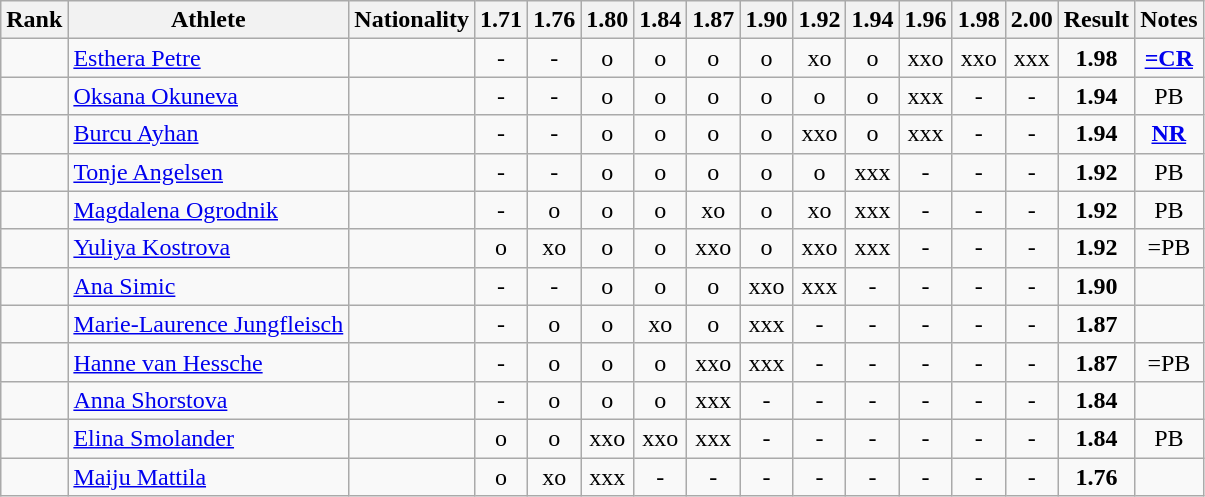<table class="wikitable sortable" style="text-align:center">
<tr>
<th>Rank</th>
<th>Athlete</th>
<th>Nationality</th>
<th>1.71</th>
<th>1.76</th>
<th>1.80</th>
<th>1.84</th>
<th>1.87</th>
<th>1.90</th>
<th>1.92</th>
<th>1.94</th>
<th>1.96</th>
<th>1.98</th>
<th>2.00</th>
<th>Result</th>
<th>Notes</th>
</tr>
<tr>
<td></td>
<td align="left"><a href='#'>Esthera Petre</a></td>
<td align="left"></td>
<td>-</td>
<td>-</td>
<td>o</td>
<td>o</td>
<td>o</td>
<td>o</td>
<td>xo</td>
<td>o</td>
<td>xxo</td>
<td>xxo</td>
<td>xxx</td>
<td><strong>1.98</strong></td>
<td><strong><a href='#'>=CR</a></strong></td>
</tr>
<tr>
<td></td>
<td align="left"><a href='#'>Oksana Okuneva</a></td>
<td align="left"></td>
<td>-</td>
<td>-</td>
<td>o</td>
<td>o</td>
<td>o</td>
<td>o</td>
<td>o</td>
<td>o</td>
<td>xxx</td>
<td>-</td>
<td>-</td>
<td><strong>1.94</strong></td>
<td>PB</td>
</tr>
<tr>
<td></td>
<td align="left"><a href='#'>Burcu Ayhan</a></td>
<td align="left"></td>
<td>-</td>
<td>-</td>
<td>o</td>
<td>o</td>
<td>o</td>
<td>o</td>
<td>xxo</td>
<td>o</td>
<td>xxx</td>
<td>-</td>
<td>-</td>
<td><strong>1.94</strong></td>
<td><strong><a href='#'>NR</a></strong></td>
</tr>
<tr>
<td></td>
<td align="left"><a href='#'>Tonje Angelsen</a></td>
<td align="left"></td>
<td>-</td>
<td>-</td>
<td>o</td>
<td>o</td>
<td>o</td>
<td>o</td>
<td>o</td>
<td>xxx</td>
<td>-</td>
<td>-</td>
<td>-</td>
<td><strong>1.92</strong></td>
<td>PB</td>
</tr>
<tr>
<td></td>
<td align="left"><a href='#'>Magdalena Ogrodnik</a></td>
<td align="left"></td>
<td>-</td>
<td>o</td>
<td>o</td>
<td>o</td>
<td>xo</td>
<td>o</td>
<td>xo</td>
<td>xxx</td>
<td>-</td>
<td>-</td>
<td>-</td>
<td><strong>1.92</strong></td>
<td>PB</td>
</tr>
<tr>
<td></td>
<td align="left"><a href='#'>Yuliya Kostrova</a></td>
<td align="left"></td>
<td>o</td>
<td>xo</td>
<td>o</td>
<td>o</td>
<td>xxo</td>
<td>o</td>
<td>xxo</td>
<td>xxx</td>
<td>-</td>
<td>-</td>
<td>-</td>
<td><strong>1.92</strong></td>
<td>=PB</td>
</tr>
<tr>
<td></td>
<td align="left"><a href='#'>Ana Simic</a></td>
<td align="left"></td>
<td>-</td>
<td>-</td>
<td>o</td>
<td>o</td>
<td>o</td>
<td>xxo</td>
<td>xxx</td>
<td>-</td>
<td>-</td>
<td>-</td>
<td>-</td>
<td><strong>1.90</strong></td>
<td></td>
</tr>
<tr>
<td></td>
<td align="left"><a href='#'>Marie-Laurence Jungfleisch</a></td>
<td align="left"></td>
<td>-</td>
<td>o</td>
<td>o</td>
<td>xo</td>
<td>o</td>
<td>xxx</td>
<td>-</td>
<td>-</td>
<td>-</td>
<td>-</td>
<td>-</td>
<td><strong>1.87</strong></td>
<td></td>
</tr>
<tr>
<td></td>
<td align="left"><a href='#'>Hanne van Hessche</a></td>
<td align="left"></td>
<td>-</td>
<td>o</td>
<td>o</td>
<td>o</td>
<td>xxo</td>
<td>xxx</td>
<td>-</td>
<td>-</td>
<td>-</td>
<td>-</td>
<td>-</td>
<td><strong>1.87</strong></td>
<td>=PB</td>
</tr>
<tr>
<td></td>
<td align="left"><a href='#'>Anna Shorstova</a></td>
<td align="left"></td>
<td>-</td>
<td>o</td>
<td>o</td>
<td>o</td>
<td>xxx</td>
<td>-</td>
<td>-</td>
<td>-</td>
<td>-</td>
<td>-</td>
<td>-</td>
<td><strong>1.84</strong></td>
<td></td>
</tr>
<tr>
<td></td>
<td align="left"><a href='#'>Elina Smolander</a></td>
<td align="left"></td>
<td>o</td>
<td>o</td>
<td>xxo</td>
<td>xxo</td>
<td>xxx</td>
<td>-</td>
<td>-</td>
<td>-</td>
<td>-</td>
<td>-</td>
<td>-</td>
<td><strong>1.84</strong></td>
<td>PB</td>
</tr>
<tr>
<td></td>
<td align="left"><a href='#'>Maiju Mattila</a></td>
<td align="left"></td>
<td>o</td>
<td>xo</td>
<td>xxx</td>
<td>-</td>
<td>-</td>
<td>-</td>
<td>-</td>
<td>-</td>
<td>-</td>
<td>-</td>
<td>-</td>
<td><strong>1.76</strong></td>
<td></td>
</tr>
</table>
